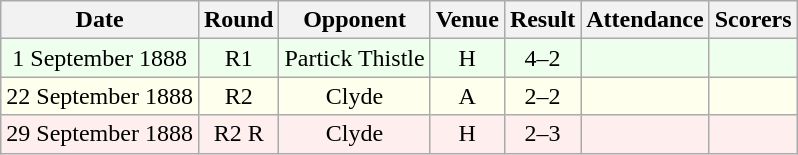<table class="wikitable sortable" style="font-size:100%; text-align:center">
<tr>
<th>Date</th>
<th>Round</th>
<th>Opponent</th>
<th>Venue</th>
<th>Result</th>
<th>Attendance</th>
<th>Scorers</th>
</tr>
<tr bgcolor = "#EEFFEE">
<td>1 September 1888</td>
<td>R1</td>
<td>Partick Thistle</td>
<td>H</td>
<td>4–2</td>
<td></td>
<td></td>
</tr>
<tr bgcolor = "#FFFFEE">
<td>22 September 1888</td>
<td>R2</td>
<td>Clyde</td>
<td>A</td>
<td>2–2</td>
<td></td>
<td></td>
</tr>
<tr bgcolor = "#FFEEEE">
<td>29 September 1888</td>
<td>R2 R</td>
<td>Clyde</td>
<td>H</td>
<td>2–3</td>
<td></td>
<td></td>
</tr>
</table>
